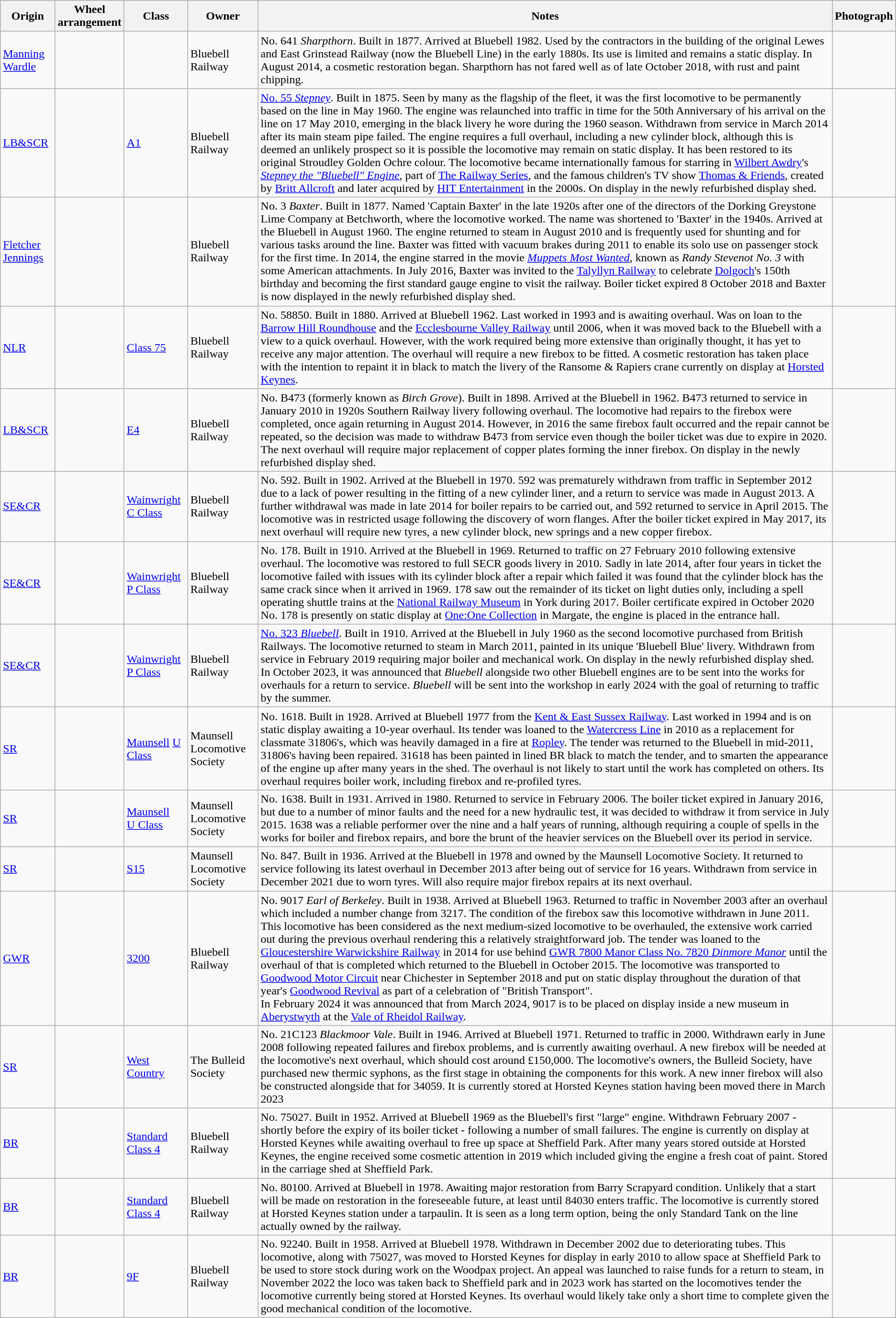<table class="wikitable">
<tr>
<th>Origin</th>
<th>Wheel<br>arrangement</th>
<th>Class</th>
<th>Owner</th>
<th>Notes</th>
<th>Photograph</th>
</tr>
<tr>
<td><a href='#'>Manning Wardle</a></td>
<td></td>
<td></td>
<td>Bluebell Railway</td>
<td>No. 641 <em>Sharpthorn</em>. Built in 1877. Arrived at Bluebell 1982. Used by the contractors in the building of the original Lewes and East Grinstead Railway (now the Bluebell Line) in the early 1880s. Its use is limited and remains a static display. In August 2014, a cosmetic restoration began. Sharpthorn has not fared well as of late October 2018, with rust and paint chipping.</td>
<td></td>
</tr>
<tr>
<td><a href='#'>LB&SCR</a></td>
<td></td>
<td><a href='#'>A1</a></td>
<td>Bluebell Railway</td>
<td><a href='#'>No. 55 <em>Stepney</em></a>. Built in 1875. Seen by many as the flagship of the fleet, it was the first locomotive to be permanently based on the line in May 1960. The engine was relaunched into traffic in time for the 50th Anniversary of his arrival on the line on 17 May 2010, emerging in the black livery he wore during the 1960 season. Withdrawn from service in March 2014 after its main steam pipe failed. The engine requires a full overhaul, including a new cylinder block, although this is deemed an unlikely prospect so it is possible the locomotive may remain on static display. It has been restored to its original Stroudley Golden Ochre colour. The locomotive became internationally famous for starring in <a href='#'>Wilbert Awdry</a>'s <em><a href='#'>Stepney the "Bluebell" Engine</a></em>, part of <a href='#'>The Railway Series</a>, and the famous children's TV show <a href='#'>Thomas & Friends</a>, created by <a href='#'>Britt Allcroft</a> and later acquired by <a href='#'>HIT Entertainment</a> in the 2000s. On display in the newly refurbished display shed.</td>
<td></td>
</tr>
<tr>
<td><a href='#'>Fletcher Jennings</a></td>
<td></td>
<td></td>
<td>Bluebell Railway</td>
<td>No. 3 <em>Baxter</em>. Built in 1877. Named 'Captain Baxter' in the late 1920s after one of the directors of the Dorking Greystone Lime Company at Betchworth, where the locomotive worked. The name was shortened to 'Baxter' in the 1940s. Arrived at the Bluebell in August 1960. The engine returned to steam in August 2010 and is frequently used for shunting and for various tasks around the line. Baxter was fitted with vacuum brakes during 2011 to enable its solo use on passenger stock for the first time. In 2014, the engine starred in the movie <em><a href='#'>Muppets Most Wanted</a></em>, known as <em>Randy Stevenot No. 3</em> with some American attachments. In July 2016, Baxter was invited to the <a href='#'>Talyllyn Railway</a> to celebrate <a href='#'>Dolgoch</a>'s 150th birthday and becoming the first standard gauge engine to visit the railway. Boiler ticket expired 8 October 2018 and Baxter is now displayed in the newly refurbished display shed.</td>
<td></td>
</tr>
<tr>
<td><a href='#'>NLR</a></td>
<td></td>
<td><a href='#'>Class 75</a></td>
<td>Bluebell Railway</td>
<td>No. 58850. Built in 1880. Arrived at Bluebell 1962. Last worked in 1993 and is awaiting overhaul. Was on loan to the <a href='#'>Barrow Hill Roundhouse</a> and the <a href='#'>Ecclesbourne Valley Railway</a> until 2006, when it was moved back to the Bluebell with a view to a quick overhaul. However, with the work required being more extensive than originally thought, it has yet to receive any major attention. The overhaul will require a new firebox to be fitted. A cosmetic restoration has taken place with the intention to repaint it in black to match the livery of the Ransome & Rapiers crane currently on display at <a href='#'>Horsted Keynes</a>.</td>
<td></td>
</tr>
<tr>
<td><a href='#'>LB&SCR</a></td>
<td></td>
<td><a href='#'>E4</a></td>
<td>Bluebell Railway</td>
<td>No. B473 (formerly known as <em>Birch Grove</em>). Built in 1898. Arrived at the Bluebell in 1962. B473 returned to service in January 2010 in 1920s Southern Railway livery following overhaul. The locomotive had repairs to the firebox were completed, once again returning in August 2014. However, in 2016 the same firebox fault occurred and the repair cannot be repeated, so the decision was made to withdraw B473 from service even though the boiler ticket was due to expire in 2020. The next overhaul will require major replacement of copper plates forming the inner firebox. On display in the newly refurbished display shed.</td>
<td></td>
</tr>
<tr>
<td><a href='#'>SE&CR</a></td>
<td></td>
<td><a href='#'>Wainwright C Class</a></td>
<td>Bluebell Railway</td>
<td>No. 592. Built in 1902. Arrived at the Bluebell in 1970. 592 was prematurely withdrawn from traffic in September 2012 due to a lack of power resulting in the fitting of a new cylinder liner, and a return to service was made in August 2013. A further withdrawal was made in late 2014 for boiler repairs to be carried out, and 592 returned to service in April 2015. The locomotive was in restricted usage following the discovery of worn flanges. After the boiler ticket expired in May 2017, its next overhaul will require new tyres, a new cylinder block, new springs and a new copper firebox.</td>
<td></td>
</tr>
<tr>
<td><a href='#'>SE&CR</a></td>
<td></td>
<td><a href='#'>Wainwright<br>P Class</a></td>
<td>Bluebell Railway</td>
<td>No. 178. Built in 1910. Arrived at the Bluebell in 1969. Returned to traffic on 27 February 2010 following extensive overhaul. The locomotive was restored to full SECR goods livery in 2010. Sadly in late 2014, after four years in ticket the locomotive failed with issues with its cylinder block after a repair which failed it was found that the cylinder block has the same crack since when it arrived in 1969. 178 saw out the remainder of its ticket on light duties only, including a spell operating shuttle trains at the <a href='#'>National Railway Museum</a> in York during 2017. Boiler certificate expired in October 2020<br>No. 178 is presently on static display at <a href='#'>One:One Collection</a> in Margate, the engine is placed in the entrance hall.</td>
<td></td>
</tr>
<tr>
<td><a href='#'>SE&CR</a></td>
<td></td>
<td><a href='#'>Wainwright P Class</a></td>
<td>Bluebell Railway</td>
<td><a href='#'>No. 323 <em>Bluebell</em></a>. Built in 1910. Arrived at the Bluebell in July 1960 as the second locomotive purchased from British Railways. The locomotive returned to steam in March 2011, painted in its unique 'Bluebell Blue' livery. Withdrawn from service in February 2019 requiring major boiler and mechanical work. On display in the newly refurbished display shed.<br>In October 2023, it was announced that <em>Bluebell</em> alongside two other Bluebell engines are to be sent into the works for overhauls for a return to service. <em>Bluebell</em> will be sent into the workshop in early 2024 with the goal of returning to traffic by the summer.</td>
<td></td>
</tr>
<tr>
<td><a href='#'>SR</a></td>
<td></td>
<td><a href='#'>Maunsell</a> <a href='#'>U Class</a></td>
<td>Maunsell Locomotive Society</td>
<td>No. 1618. Built in 1928. Arrived at Bluebell 1977 from the <a href='#'>Kent & East Sussex Railway</a>. Last worked in 1994 and is on static display awaiting a 10-year overhaul. Its tender was loaned to the <a href='#'>Watercress Line</a> in 2010 as a replacement for classmate 31806's, which was heavily damaged in a fire at <a href='#'>Ropley</a>. The tender was returned to the Bluebell in mid-2011, 31806's having been repaired. 31618 has been painted in lined BR black to match the tender, and to smarten the appearance of the engine up after many years in the shed. The overhaul is not likely to start until the work has completed on others. Its overhaul requires boiler work, including firebox and re-profiled tyres.</td>
<td></td>
</tr>
<tr>
<td><a href='#'>SR</a></td>
<td></td>
<td><a href='#'>Maunsell</a><br><a href='#'>U Class</a></td>
<td>Maunsell Locomotive Society</td>
<td>No. 1638. Built in 1931. Arrived in 1980. Returned to service in February 2006. The boiler ticket expired in January 2016, but due to a number of minor faults and the need for a new hydraulic test, it was decided to withdraw it from service in July 2015. 1638 was a reliable performer over the nine and a half years of running, although requiring a couple of spells in the works for boiler and firebox repairs, and bore the brunt of the heavier services on the Bluebell over its period in service.</td>
<td></td>
</tr>
<tr>
<td><a href='#'>SR</a></td>
<td></td>
<td><a href='#'>S15</a></td>
<td>Maunsell Locomotive Society</td>
<td>No. 847. Built in 1936. Arrived at the Bluebell in 1978 and owned by the Maunsell Locomotive Society. It returned to service following its latest overhaul in December 2013 after being out of service for 16 years. Withdrawn from service in December 2021 due to worn tyres. Will also require major firebox repairs at its next overhaul.</td>
<td></td>
</tr>
<tr>
<td><a href='#'>GWR</a></td>
<td></td>
<td><a href='#'>3200</a></td>
<td>Bluebell Railway</td>
<td>No. 9017 <em>Earl of Berkeley</em>. Built in 1938. Arrived at Bluebell 1963. Returned to traffic in November 2003 after an overhaul which included a number change from 3217. The condition of the firebox saw this locomotive withdrawn in June 2011. This locomotive has been considered as the next medium-sized locomotive to be overhauled, the extensive work carried out during the previous overhaul rendering this a relatively straightforward job. The tender was loaned to the <a href='#'>Gloucestershire Warwickshire Railway</a> in 2014 for use behind <a href='#'>GWR 7800 Manor Class No. 7820 <em>Dinmore Manor</em></a> until the overhaul of that is completed which returned to the Bluebell in October 2015. The locomotive was transported to <a href='#'>Goodwood Motor Circuit</a> near Chichester in September 2018 and put on static display throughout the duration of that year's <a href='#'>Goodwood Revival</a> as part of a celebration of "British Transport".<br>In February 2024 it was announced that from March 2024, 9017 is to be placed on display inside a new museum in <a href='#'>Aberystwyth</a> at the <a href='#'>Vale of Rheidol Railway</a>.</td>
<td></td>
</tr>
<tr>
<td><a href='#'>SR</a></td>
<td></td>
<td><a href='#'>West Country</a></td>
<td>The Bulleid Society</td>
<td>No. 21C123 <em>Blackmoor Vale</em>. Built in 1946. Arrived at Bluebell 1971. Returned to traffic in 2000. Withdrawn early in June 2008 following repeated failures and firebox problems, and is currently awaiting overhaul. A new firebox will be needed at the locomotive's next overhaul, which should cost around £150,000. The locomotive's owners, the Bulleid Society, have purchased new thermic syphons, as the first stage in obtaining the components for this work. A new inner firebox will also be constructed alongside that for 34059. It is currently stored at Horsted Keynes station having been moved there in March 2023</td>
<td></td>
</tr>
<tr>
<td><a href='#'>BR</a></td>
<td></td>
<td><a href='#'>Standard Class 4</a></td>
<td>Bluebell Railway</td>
<td>No. 75027. Built in 1952. Arrived at Bluebell 1969 as the Bluebell's first "large" engine. Withdrawn February 2007 - shortly before the expiry of its boiler ticket - following a number of small failures. The engine is currently on display at Horsted Keynes while awaiting overhaul to free up space at Sheffield Park. After many years stored outside at Horsted Keynes, the engine received some cosmetic attention in 2019 which included giving the engine a fresh coat of paint. Stored in the carriage shed at Sheffield Park.</td>
<td></td>
</tr>
<tr>
<td><a href='#'>BR</a></td>
<td></td>
<td><a href='#'>Standard Class 4</a></td>
<td>Bluebell Railway</td>
<td>No. 80100. Arrived at Bluebell in 1978. Awaiting major restoration from Barry Scrapyard condition. Unlikely that a start will be made on restoration in the foreseeable future, at least until 84030 enters traffic. The locomotive is currently stored at Horsted Keynes station under a tarpaulin. It is seen as a long term option, being the only Standard Tank on the line actually owned by the railway.</td>
<td></td>
</tr>
<tr>
<td><a href='#'>BR</a></td>
<td></td>
<td><a href='#'>9F</a></td>
<td>Bluebell Railway</td>
<td>No. 92240. Built in 1958. Arrived at Bluebell 1978. Withdrawn in December 2002 due to deteriorating tubes. This locomotive, along with 75027, was moved to Horsted Keynes for display in early 2010 to allow space at Sheffield Park to be used to store stock during work on the Woodpax project. An appeal was launched to raise funds for a return to steam, in November 2022 the loco was taken back to Sheffield park and in 2023 work has started on the locomotives tender  the locomotive currently being stored at Horsted Keynes. Its overhaul would likely take only a short time to complete given the good mechanical condition of the locomotive.</td>
<td></td>
</tr>
</table>
